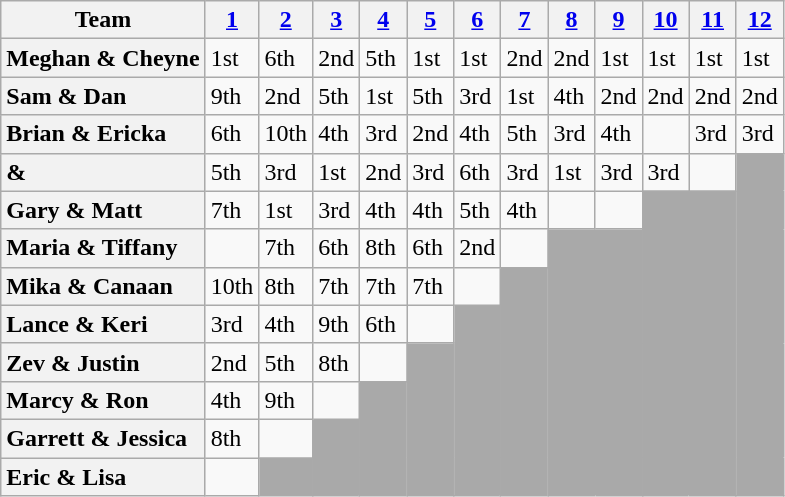<table class="wikitable sortable" style="text-align:left;">
<tr>
<th scope="col" class="unsortable">Team</th>
<th scope="col"><a href='#'>1</a></th>
<th scope="col"><a href='#'>2</a></th>
<th scope="col"><a href='#'>3</a></th>
<th scope="col"><a href='#'>4</a></th>
<th scope="col"><a href='#'>5</a></th>
<th scope="col"><a href='#'>6</a></th>
<th scope="col"><a href='#'>7</a></th>
<th scope="col"><a href='#'>8</a></th>
<th scope="col"><a href='#'>9</a></th>
<th scope="col"><a href='#'>10</a></th>
<th scope="col"><a href='#'>11</a></th>
<th scope="col"><a href='#'>12</a></th>
</tr>
<tr>
<th scope="row" style="text-align:left">Meghan & Cheyne</th>
<td>1st</td>
<td>6th</td>
<td>2nd</td>
<td>5th</td>
<td>1st</td>
<td>1st</td>
<td>2nd</td>
<td>2nd</td>
<td>1st</td>
<td>1st</td>
<td>1st</td>
<td>1st</td>
</tr>
<tr>
<th scope="row" style="text-align:left">Sam & Dan</th>
<td>9th</td>
<td>2nd</td>
<td>5th</td>
<td>1st</td>
<td>5th</td>
<td>3rd</td>
<td>1st</td>
<td>4th</td>
<td>2nd</td>
<td>2nd</td>
<td>2nd</td>
<td>2nd</td>
</tr>
<tr>
<th scope="row" style="text-align:left">Brian & Ericka</th>
<td>6th</td>
<td>10th</td>
<td>4th</td>
<td>3rd</td>
<td>2nd</td>
<td>4th</td>
<td>5th</td>
<td>3rd</td>
<td>4th</td>
<td></td>
<td>3rd</td>
<td>3rd</td>
</tr>
<tr>
<th scope="row" style="text-align:left"> & </th>
<td>5th</td>
<td>3rd</td>
<td>1st</td>
<td>2nd</td>
<td>3rd</td>
<td>6th</td>
<td>3rd</td>
<td>1st</td>
<td>3rd</td>
<td>3rd</td>
<td></td>
<td rowspan="9" style="background:darkgrey;"></td>
</tr>
<tr>
<th scope="row" style="text-align:left">Gary & Matt</th>
<td>7th</td>
<td>1st</td>
<td>3rd</td>
<td>4th</td>
<td>4th</td>
<td>5th</td>
<td>4th</td>
<td></td>
<td></td>
<td colspan="2" rowspan="8" style="background:darkgrey;"></td>
</tr>
<tr>
<th scope="row" style="text-align:left">Maria & Tiffany</th>
<td></td>
<td>7th</td>
<td>6th</td>
<td>8th</td>
<td>6th</td>
<td>2nd</td>
<td></td>
<td colspan="2" rowspan="7" style="background:darkgrey;"></td>
</tr>
<tr>
<th scope="row" style="text-align:left">Mika & Canaan</th>
<td>10th</td>
<td>8th</td>
<td>7th</td>
<td>7th</td>
<td>7th</td>
<td></td>
<td rowspan="6" style="background:darkgrey;"></td>
</tr>
<tr>
<th scope="row" style="text-align:left">Lance & Keri</th>
<td>3rd</td>
<td>4th</td>
<td>9th</td>
<td>6th</td>
<td></td>
<td rowspan="5" style="background:darkgrey;"></td>
</tr>
<tr>
<th scope="row" style="text-align:left">Zev & Justin</th>
<td>2nd</td>
<td>5th</td>
<td>8th</td>
<td></td>
<td rowspan="4" style="background:darkgrey;"></td>
</tr>
<tr>
<th scope="row" style="text-align:left">Marcy & Ron</th>
<td>4th</td>
<td>9th</td>
<td></td>
<td rowspan="3" style="background:darkgrey;"></td>
</tr>
<tr>
<th scope="row" style="text-align:left">Garrett & Jessica</th>
<td>8th</td>
<td></td>
<td rowspan="2" style="background:darkgrey;"></td>
</tr>
<tr>
<th scope="row" style="text-align:left">Eric & Lisa</th>
<td></td>
<td style="background:darkgrey;"></td>
</tr>
</table>
